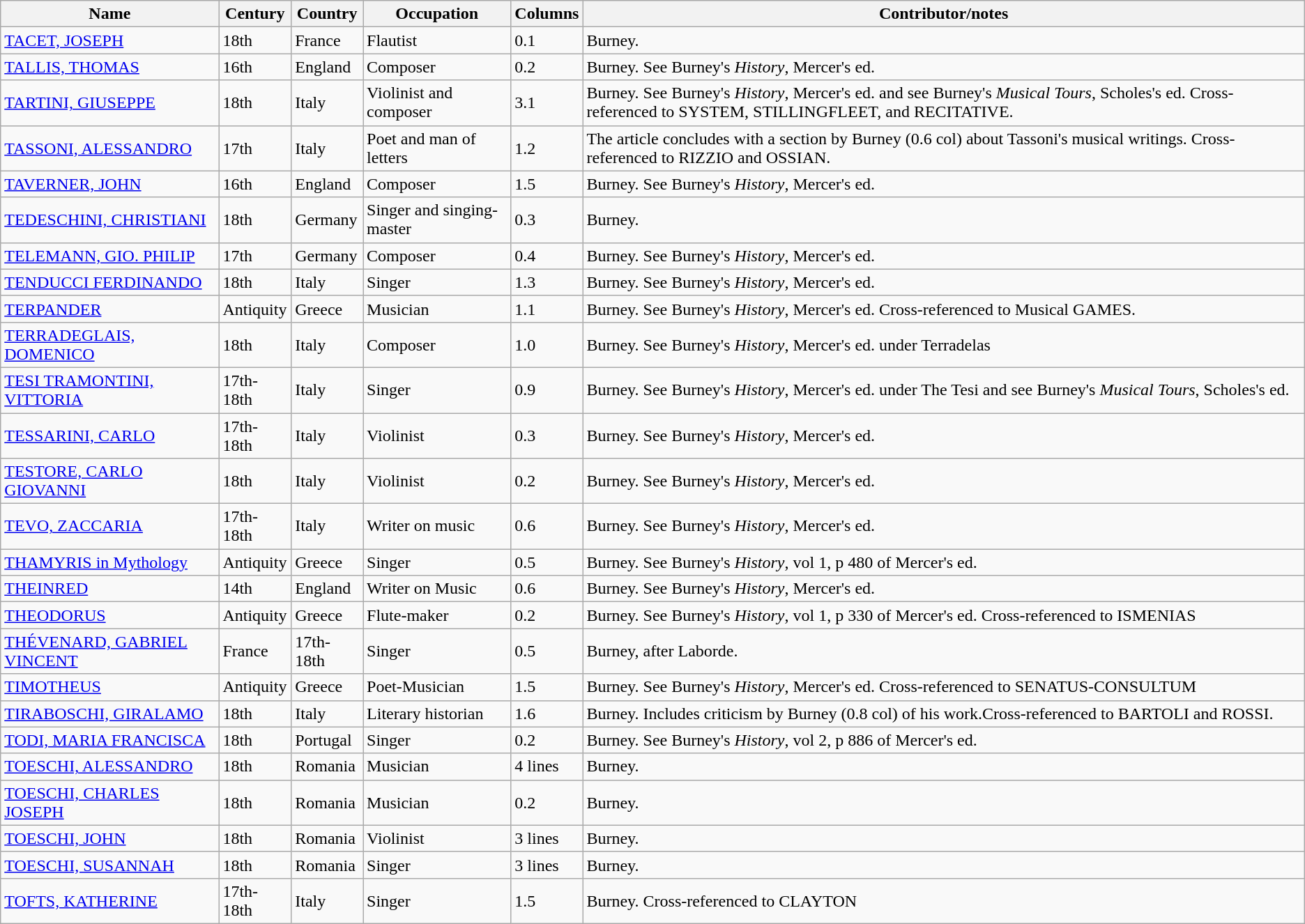<table class="wikitable">
<tr>
<th>Name</th>
<th>Century</th>
<th>Country</th>
<th>Occupation</th>
<th>Columns</th>
<th>Contributor/notes</th>
</tr>
<tr>
<td><a href='#'>TACET, JOSEPH</a></td>
<td>18th</td>
<td>France</td>
<td>Flautist</td>
<td>0.1</td>
<td>Burney.</td>
</tr>
<tr>
<td><a href='#'>TALLIS, THOMAS</a></td>
<td>16th</td>
<td>England</td>
<td>Composer</td>
<td>0.2</td>
<td>Burney. See Burney's <em>History</em>, Mercer's ed.</td>
</tr>
<tr>
<td><a href='#'>TARTINI, GIUSEPPE</a></td>
<td>18th</td>
<td>Italy</td>
<td>Violinist and composer</td>
<td>3.1</td>
<td>Burney. See Burney's <em>History</em>, Mercer's ed. and see Burney's <em>Musical Tours</em>, Scholes's ed. Cross-referenced to SYSTEM, STILLINGFLEET, and RECITATIVE.</td>
</tr>
<tr>
<td><a href='#'>TASSONI, ALESSANDRO</a></td>
<td>17th</td>
<td>Italy</td>
<td>Poet and man of letters</td>
<td>1.2</td>
<td>The article concludes with a section by Burney (0.6 col) about Tassoni's musical writings. Cross-referenced to RIZZIO and OSSIAN.</td>
</tr>
<tr>
<td><a href='#'>TAVERNER, JOHN</a></td>
<td>16th</td>
<td>England</td>
<td>Composer</td>
<td>1.5</td>
<td>Burney. See Burney's <em>History</em>, Mercer's ed.</td>
</tr>
<tr>
<td><a href='#'>TEDESCHINI, CHRISTIANI</a></td>
<td>18th</td>
<td>Germany</td>
<td>Singer and singing-master</td>
<td>0.3</td>
<td>Burney.</td>
</tr>
<tr>
<td><a href='#'>TELEMANN, GIO. PHILIP</a></td>
<td>17th</td>
<td>Germany</td>
<td>Composer</td>
<td>0.4</td>
<td>Burney. See Burney's <em>History</em>, Mercer's ed.</td>
</tr>
<tr>
<td><a href='#'>TENDUCCI FERDINANDO</a></td>
<td>18th</td>
<td>Italy</td>
<td>Singer</td>
<td>1.3</td>
<td>Burney. See Burney's <em>History</em>, Mercer's ed.</td>
</tr>
<tr>
<td><a href='#'>TERPANDER</a></td>
<td>Antiquity</td>
<td>Greece</td>
<td>Musician</td>
<td>1.1</td>
<td>Burney. See Burney's <em>History</em>, Mercer's ed. Cross-referenced to Musical GAMES.</td>
</tr>
<tr>
<td><a href='#'>TERRADEGLAIS, DOMENICO</a></td>
<td>18th</td>
<td>Italy</td>
<td>Composer</td>
<td>1.0</td>
<td>Burney. See Burney's <em>History</em>, Mercer's ed. under Terradelas</td>
</tr>
<tr>
<td><a href='#'>TESI TRAMONTINI, VITTORIA</a></td>
<td>17th-18th</td>
<td>Italy</td>
<td>Singer</td>
<td>0.9</td>
<td>Burney. See Burney's <em>History</em>, Mercer's ed. under The Tesi and see Burney's <em>Musical Tours</em>, Scholes's ed.</td>
</tr>
<tr>
<td><a href='#'>TESSARINI, CARLO</a></td>
<td>17th-18th</td>
<td>Italy</td>
<td>Violinist</td>
<td>0.3</td>
<td>Burney. See Burney's <em>History</em>, Mercer's ed.</td>
</tr>
<tr>
<td><a href='#'>TESTORE, CARLO GIOVANNI</a></td>
<td>18th</td>
<td>Italy</td>
<td>Violinist</td>
<td>0.2</td>
<td>Burney. See Burney's <em>History</em>, Mercer's ed.</td>
</tr>
<tr>
<td><a href='#'>TEVO, ZACCARIA</a></td>
<td>17th-18th</td>
<td>Italy</td>
<td>Writer on music</td>
<td>0.6</td>
<td>Burney. See Burney's <em>History</em>, Mercer's ed.</td>
</tr>
<tr>
<td><a href='#'>THAMYRIS in Mythology</a></td>
<td>Antiquity</td>
<td>Greece</td>
<td>Singer</td>
<td>0.5</td>
<td>Burney. See Burney's <em>History</em>, vol 1, p 480 of Mercer's ed.</td>
</tr>
<tr>
<td><a href='#'>THEINRED</a></td>
<td>14th</td>
<td>England</td>
<td>Writer on Music</td>
<td>0.6</td>
<td>Burney. See Burney's <em>History</em>, Mercer's ed.</td>
</tr>
<tr>
<td><a href='#'>THEODORUS</a></td>
<td>Antiquity</td>
<td>Greece</td>
<td>Flute-maker</td>
<td>0.2</td>
<td>Burney. See Burney's <em>History</em>, vol 1, p 330 of Mercer's ed. Cross-referenced to ISMENIAS</td>
</tr>
<tr>
<td><a href='#'>THÉVENARD, GABRIEL VINCENT</a></td>
<td>France</td>
<td>17th-18th</td>
<td>Singer</td>
<td>0.5</td>
<td>Burney, after Laborde.</td>
</tr>
<tr>
<td><a href='#'>TIMOTHEUS</a></td>
<td>Antiquity</td>
<td>Greece</td>
<td>Poet-Musician</td>
<td>1.5</td>
<td>Burney. See Burney's <em>History</em>, Mercer's ed. Cross-referenced to SENATUS-CONSULTUM</td>
</tr>
<tr>
<td><a href='#'>TIRABOSCHI, GIRALAMO</a></td>
<td>18th</td>
<td>Italy</td>
<td>Literary historian</td>
<td>1.6</td>
<td>Burney. Includes criticism by Burney (0.8 col) of his work.Cross-referenced to BARTOLI and ROSSI.</td>
</tr>
<tr>
<td><a href='#'>TODI, MARIA FRANCISCA</a></td>
<td>18th</td>
<td>Portugal</td>
<td>Singer</td>
<td>0.2</td>
<td>Burney. See Burney's <em>History</em>, vol 2, p 886 of Mercer's ed.</td>
</tr>
<tr>
<td><a href='#'>TOESCHI, ALESSANDRO</a></td>
<td>18th</td>
<td>Romania</td>
<td>Musician</td>
<td>4 lines</td>
<td>Burney.</td>
</tr>
<tr>
<td><a href='#'>TOESCHI, CHARLES JOSEPH</a></td>
<td>18th</td>
<td>Romania</td>
<td>Musician</td>
<td>0.2</td>
<td>Burney.</td>
</tr>
<tr>
<td><a href='#'>TOESCHI, JOHN</a></td>
<td>18th</td>
<td>Romania</td>
<td>Violinist</td>
<td>3 lines</td>
<td>Burney.</td>
</tr>
<tr>
<td><a href='#'>TOESCHI, SUSANNAH</a></td>
<td>18th</td>
<td>Romania</td>
<td>Singer</td>
<td>3 lines</td>
<td>Burney.</td>
</tr>
<tr>
<td><a href='#'>TOFTS, KATHERINE</a></td>
<td>17th-18th</td>
<td>Italy</td>
<td>Singer</td>
<td>1.5</td>
<td>Burney. Cross-referenced to CLAYTON</td>
</tr>
</table>
